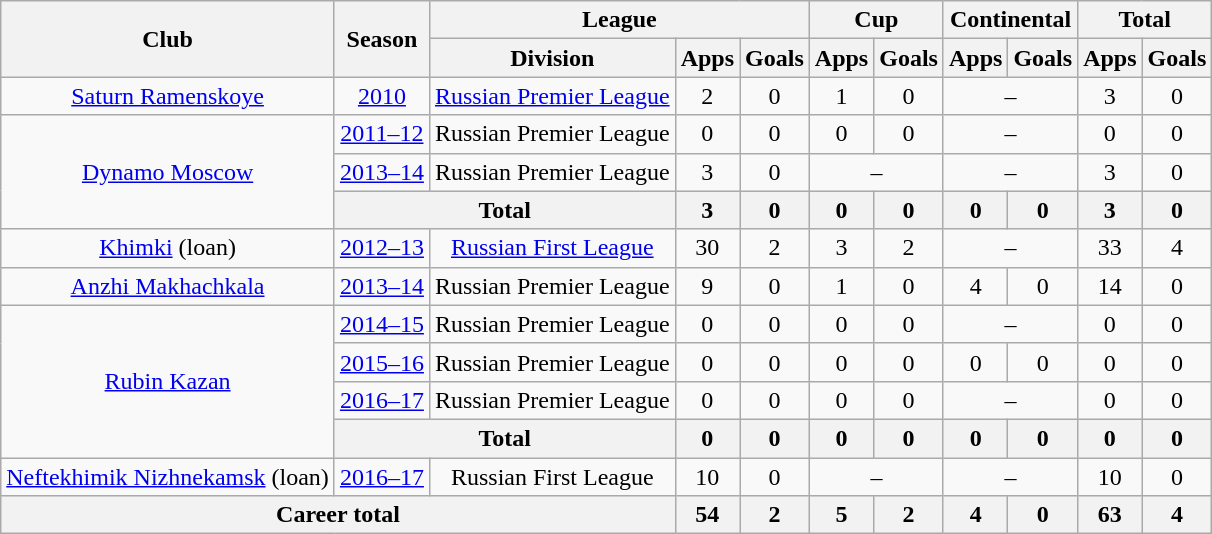<table class="wikitable" style="text-align: center;">
<tr>
<th rowspan=2>Club</th>
<th rowspan=2>Season</th>
<th colspan=3>League</th>
<th colspan=2>Cup</th>
<th colspan=2>Continental</th>
<th colspan=2>Total</th>
</tr>
<tr>
<th>Division</th>
<th>Apps</th>
<th>Goals</th>
<th>Apps</th>
<th>Goals</th>
<th>Apps</th>
<th>Goals</th>
<th>Apps</th>
<th>Goals</th>
</tr>
<tr>
<td><a href='#'>Saturn Ramenskoye</a></td>
<td><a href='#'>2010</a></td>
<td><a href='#'>Russian Premier League</a></td>
<td>2</td>
<td>0</td>
<td>1</td>
<td>0</td>
<td colspan=2>–</td>
<td>3</td>
<td>0</td>
</tr>
<tr>
<td rowspan="3"><a href='#'>Dynamo Moscow</a></td>
<td><a href='#'>2011–12</a></td>
<td>Russian Premier League</td>
<td>0</td>
<td>0</td>
<td>0</td>
<td>0</td>
<td colspan=2>–</td>
<td>0</td>
<td>0</td>
</tr>
<tr>
<td><a href='#'>2013–14</a></td>
<td>Russian Premier League</td>
<td>3</td>
<td>0</td>
<td colspan=2>–</td>
<td colspan=2>–</td>
<td>3</td>
<td>0</td>
</tr>
<tr>
<th colspan=2>Total</th>
<th>3</th>
<th>0</th>
<th>0</th>
<th>0</th>
<th>0</th>
<th>0</th>
<th>3</th>
<th>0</th>
</tr>
<tr>
<td><a href='#'>Khimki</a> (loan)</td>
<td><a href='#'>2012–13</a></td>
<td><a href='#'>Russian First League</a></td>
<td>30</td>
<td>2</td>
<td>3</td>
<td>2</td>
<td colspan=2>–</td>
<td>33</td>
<td>4</td>
</tr>
<tr>
<td><a href='#'>Anzhi Makhachkala</a></td>
<td><a href='#'>2013–14</a></td>
<td>Russian Premier League</td>
<td>9</td>
<td>0</td>
<td>1</td>
<td>0</td>
<td>4</td>
<td>0</td>
<td>14</td>
<td>0</td>
</tr>
<tr>
<td rowspan="4"><a href='#'>Rubin Kazan</a></td>
<td><a href='#'>2014–15</a></td>
<td>Russian Premier League</td>
<td>0</td>
<td>0</td>
<td>0</td>
<td>0</td>
<td colspan=2>–</td>
<td>0</td>
<td>0</td>
</tr>
<tr>
<td><a href='#'>2015–16</a></td>
<td>Russian Premier League</td>
<td>0</td>
<td>0</td>
<td>0</td>
<td>0</td>
<td>0</td>
<td>0</td>
<td>0</td>
<td>0</td>
</tr>
<tr>
<td><a href='#'>2016–17</a></td>
<td>Russian Premier League</td>
<td>0</td>
<td>0</td>
<td>0</td>
<td>0</td>
<td colspan=2>–</td>
<td>0</td>
<td>0</td>
</tr>
<tr>
<th colspan=2>Total</th>
<th>0</th>
<th>0</th>
<th>0</th>
<th>0</th>
<th>0</th>
<th>0</th>
<th>0</th>
<th>0</th>
</tr>
<tr>
<td><a href='#'>Neftekhimik Nizhnekamsk</a> (loan)</td>
<td><a href='#'>2016–17</a></td>
<td>Russian First League</td>
<td>10</td>
<td>0</td>
<td colspan=2>–</td>
<td colspan=2>–</td>
<td>10</td>
<td>0</td>
</tr>
<tr>
<th colspan=3>Career total</th>
<th>54</th>
<th>2</th>
<th>5</th>
<th>2</th>
<th>4</th>
<th>0</th>
<th>63</th>
<th>4</th>
</tr>
</table>
